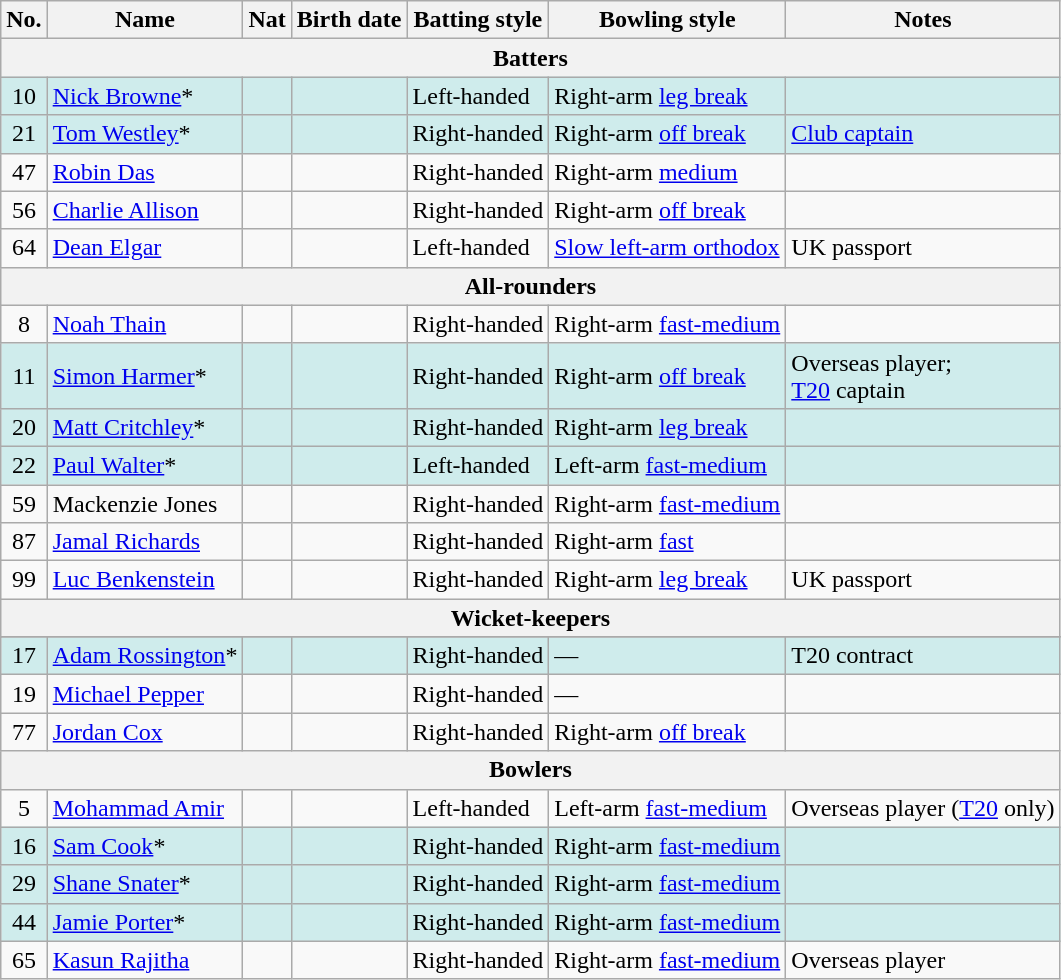<table class="wikitable">
<tr>
<th>No.</th>
<th>Name</th>
<th>Nat</th>
<th>Birth date</th>
<th>Batting style</th>
<th>Bowling style</th>
<th>Notes</th>
</tr>
<tr>
<th colspan="7">Batters</th>
</tr>
<tr style="background:#cfecec;">
<td style="text-align:center">10</td>
<td><a href='#'>Nick Browne</a>*</td>
<td></td>
<td></td>
<td>Left-handed</td>
<td>Right-arm <a href='#'>leg break</a></td>
<td></td>
</tr>
<tr style="background:#cfecec;">
<td style="text-align:center">21</td>
<td><a href='#'>Tom Westley</a>* </td>
<td></td>
<td></td>
<td>Right-handed</td>
<td>Right-arm <a href='#'>off break</a></td>
<td><a href='#'>Club captain</a></td>
</tr>
<tr>
<td style="text-align:center">47</td>
<td><a href='#'>Robin Das</a></td>
<td></td>
<td></td>
<td>Right-handed</td>
<td>Right-arm <a href='#'>medium</a></td>
<td></td>
</tr>
<tr>
<td style="text-align:center">56</td>
<td><a href='#'>Charlie Allison</a></td>
<td></td>
<td></td>
<td>Right-handed</td>
<td>Right-arm <a href='#'>off break</a></td>
<td></td>
</tr>
<tr>
<td style="text-align:center">64</td>
<td><a href='#'>Dean Elgar</a> </td>
<td></td>
<td></td>
<td>Left-handed</td>
<td><a href='#'>Slow left-arm orthodox</a></td>
<td>UK passport</td>
</tr>
<tr>
<th colspan="7">All-rounders</th>
</tr>
<tr>
<td style="text-align:center">8</td>
<td><a href='#'>Noah Thain</a></td>
<td></td>
<td></td>
<td>Right-handed</td>
<td>Right-arm <a href='#'>fast-medium</a></td>
<td></td>
</tr>
<tr style="background:#cfecec;">
<td style="text-align:center">11</td>
<td><a href='#'>Simon Harmer</a>* </td>
<td></td>
<td></td>
<td>Right-handed</td>
<td>Right-arm <a href='#'>off break</a></td>
<td>Overseas player; <br> <a href='#'>T20</a> captain</td>
</tr>
<tr style="background:#cfecec;">
<td style="text-align:center">20</td>
<td><a href='#'>Matt Critchley</a>*</td>
<td></td>
<td></td>
<td>Right-handed</td>
<td>Right-arm <a href='#'>leg break</a></td>
<td></td>
</tr>
<tr style="background:#cfecec;">
<td style="text-align:center">22</td>
<td><a href='#'>Paul Walter</a>*</td>
<td></td>
<td></td>
<td>Left-handed</td>
<td>Left-arm <a href='#'>fast-medium</a></td>
<td></td>
</tr>
<tr>
<td style="text-align:center">59</td>
<td>Mackenzie Jones</td>
<td></td>
<td></td>
<td>Right-handed</td>
<td>Right-arm <a href='#'>fast-medium</a></td>
<td></td>
</tr>
<tr>
<td style="text-align:center">87</td>
<td><a href='#'>Jamal Richards</a></td>
<td></td>
<td></td>
<td>Right-handed</td>
<td>Right-arm <a href='#'>fast</a></td>
<td></td>
</tr>
<tr>
<td style="text-align:center">99</td>
<td><a href='#'>Luc Benkenstein</a></td>
<td></td>
<td></td>
<td>Right-handed</td>
<td>Right-arm <a href='#'>leg break</a></td>
<td>UK passport</td>
</tr>
<tr>
<th colspan="7">Wicket-keepers</th>
</tr>
<tr>
</tr>
<tr style="background:#cfecec;">
<td style="text-align:center">17</td>
<td><a href='#'>Adam Rossington</a>*</td>
<td></td>
<td></td>
<td>Right-handed</td>
<td>—</td>
<td>T20 contract</td>
</tr>
<tr>
<td style="text-align:center">19</td>
<td><a href='#'>Michael Pepper</a></td>
<td></td>
<td></td>
<td>Right-handed</td>
<td>—</td>
<td></td>
</tr>
<tr>
<td style="text-align:center">77</td>
<td><a href='#'>Jordan Cox</a> </td>
<td></td>
<td></td>
<td>Right-handed</td>
<td>Right-arm <a href='#'>off break</a></td>
<td></td>
</tr>
<tr>
<th colspan="7">Bowlers</th>
</tr>
<tr>
<td style="text-align:center">5</td>
<td><a href='#'>Mohammad Amir</a> </td>
<td></td>
<td></td>
<td>Left-handed</td>
<td>Left-arm <a href='#'>fast-medium</a></td>
<td>Overseas player (<a href='#'>T20</a> only)</td>
</tr>
<tr style="background:#cfecec;">
<td style="text-align:center">16</td>
<td><a href='#'>Sam Cook</a>* </td>
<td></td>
<td></td>
<td>Right-handed</td>
<td>Right-arm <a href='#'>fast-medium</a></td>
<td></td>
</tr>
<tr style="background:#cfecec;">
<td style="text-align:center">29</td>
<td><a href='#'>Shane Snater</a>* </td>
<td></td>
<td></td>
<td>Right-handed</td>
<td>Right-arm <a href='#'>fast-medium</a></td>
<td></td>
</tr>
<tr style="background:#cfecec;">
<td style="text-align:center">44</td>
<td><a href='#'>Jamie Porter</a>*</td>
<td></td>
<td></td>
<td>Right-handed</td>
<td>Right-arm <a href='#'>fast-medium</a></td>
<td></td>
</tr>
<tr>
<td style="text-align:center">65</td>
<td><a href='#'>Kasun Rajitha</a> </td>
<td></td>
<td></td>
<td>Right-handed</td>
<td>Right-arm <a href='#'>fast-medium</a></td>
<td>Overseas player</td>
</tr>
</table>
